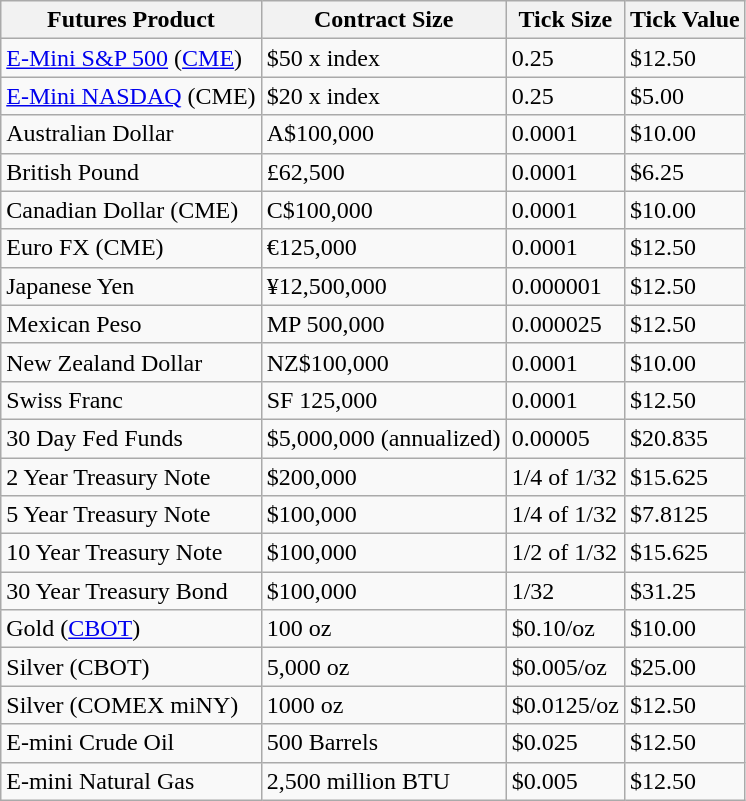<table class="wikitable">
<tr>
<th>Futures Product</th>
<th>Contract Size</th>
<th>Tick Size</th>
<th>Tick Value</th>
</tr>
<tr>
<td><a href='#'>E-Mini S&P 500</a> (<a href='#'>CME</a>)</td>
<td>$50 x index</td>
<td>0.25</td>
<td>$12.50</td>
</tr>
<tr>
<td><a href='#'>E-Mini NASDAQ</a> (CME)</td>
<td>$20 x index</td>
<td>0.25</td>
<td>$5.00</td>
</tr>
<tr>
<td>Australian Dollar</td>
<td>A$100,000</td>
<td>0.0001</td>
<td>$10.00</td>
</tr>
<tr>
<td>British Pound</td>
<td>£62,500</td>
<td>0.0001</td>
<td>$6.25</td>
</tr>
<tr>
<td>Canadian Dollar (CME)</td>
<td>C$100,000</td>
<td>0.0001</td>
<td>$10.00</td>
</tr>
<tr>
<td>Euro FX (CME)</td>
<td>€125,000</td>
<td>0.0001</td>
<td>$12.50</td>
</tr>
<tr>
<td>Japanese Yen</td>
<td>¥12,500,000</td>
<td>0.000001</td>
<td>$12.50</td>
</tr>
<tr>
<td>Mexican Peso</td>
<td>MP 500,000</td>
<td>0.000025</td>
<td>$12.50</td>
</tr>
<tr>
<td>New Zealand Dollar</td>
<td>NZ$100,000</td>
<td>0.0001</td>
<td>$10.00</td>
</tr>
<tr>
<td>Swiss Franc</td>
<td>SF 125,000</td>
<td>0.0001</td>
<td>$12.50</td>
</tr>
<tr>
<td>30 Day Fed Funds</td>
<td>$5,000,000 (annualized)</td>
<td>0.00005</td>
<td>$20.835</td>
</tr>
<tr>
<td>2 Year Treasury Note</td>
<td>$200,000</td>
<td>1/4 of 1/32</td>
<td>$15.625</td>
</tr>
<tr>
<td>5 Year Treasury Note</td>
<td>$100,000</td>
<td>1/4 of 1/32</td>
<td>$7.8125</td>
</tr>
<tr>
<td>10 Year Treasury Note</td>
<td>$100,000</td>
<td>1/2 of 1/32</td>
<td>$15.625</td>
</tr>
<tr>
<td>30 Year Treasury Bond</td>
<td>$100,000</td>
<td>1/32</td>
<td>$31.25</td>
</tr>
<tr>
<td>Gold (<a href='#'>CBOT</a>)</td>
<td>100 oz</td>
<td>$0.10/oz</td>
<td>$10.00</td>
</tr>
<tr>
<td>Silver (CBOT)</td>
<td>5,000 oz</td>
<td>$0.005/oz</td>
<td>$25.00</td>
</tr>
<tr>
<td>Silver (COMEX miNY)</td>
<td>1000 oz</td>
<td>$0.0125/oz</td>
<td>$12.50</td>
</tr>
<tr>
<td>E-mini Crude Oil</td>
<td>500 Barrels</td>
<td>$0.025</td>
<td>$12.50</td>
</tr>
<tr>
<td>E-mini Natural Gas</td>
<td>2,500 million BTU</td>
<td>$0.005</td>
<td>$12.50</td>
</tr>
</table>
